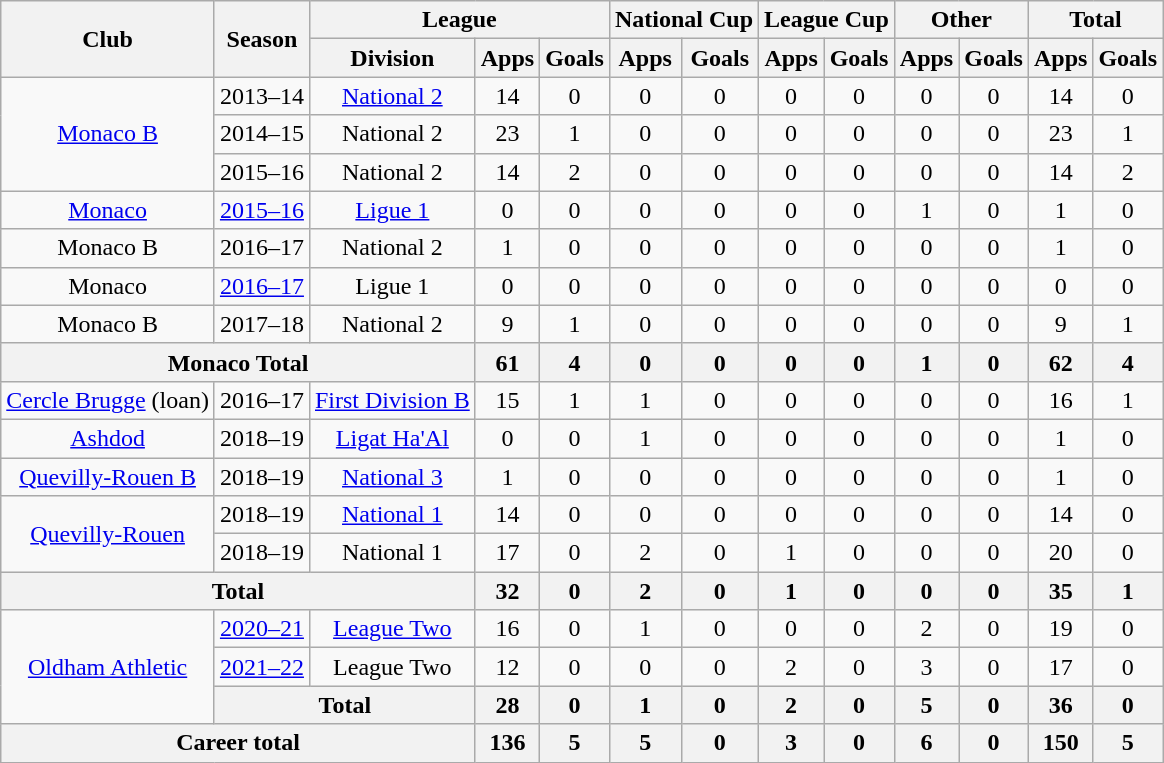<table class="wikitable" style="text-align:center">
<tr>
<th rowspan="2">Club</th>
<th rowspan="2">Season</th>
<th colspan="3">League</th>
<th colspan="2">National Cup</th>
<th colspan="2">League Cup</th>
<th colspan="2">Other</th>
<th colspan="2">Total</th>
</tr>
<tr>
<th>Division</th>
<th>Apps</th>
<th>Goals</th>
<th>Apps</th>
<th>Goals</th>
<th>Apps</th>
<th>Goals</th>
<th>Apps</th>
<th>Goals</th>
<th>Apps</th>
<th>Goals</th>
</tr>
<tr>
<td rowspan="3"><a href='#'>Monaco B</a></td>
<td>2013–14</td>
<td><a href='#'>National 2</a></td>
<td>14</td>
<td>0</td>
<td>0</td>
<td>0</td>
<td>0</td>
<td>0</td>
<td>0</td>
<td>0</td>
<td>14</td>
<td>0</td>
</tr>
<tr>
<td>2014–15</td>
<td>National 2</td>
<td>23</td>
<td>1</td>
<td>0</td>
<td>0</td>
<td>0</td>
<td>0</td>
<td>0</td>
<td>0</td>
<td>23</td>
<td>1</td>
</tr>
<tr>
<td>2015–16</td>
<td>National 2</td>
<td>14</td>
<td>2</td>
<td>0</td>
<td>0</td>
<td>0</td>
<td>0</td>
<td>0</td>
<td>0</td>
<td>14</td>
<td>2</td>
</tr>
<tr>
<td><a href='#'>Monaco</a></td>
<td><a href='#'>2015–16</a></td>
<td><a href='#'>Ligue 1</a></td>
<td>0</td>
<td>0</td>
<td>0</td>
<td>0</td>
<td>0</td>
<td>0</td>
<td>1</td>
<td>0</td>
<td>1</td>
<td>0</td>
</tr>
<tr>
<td>Monaco B</td>
<td>2016–17</td>
<td>National 2</td>
<td>1</td>
<td>0</td>
<td>0</td>
<td>0</td>
<td>0</td>
<td>0</td>
<td>0</td>
<td>0</td>
<td>1</td>
<td>0</td>
</tr>
<tr>
<td>Monaco</td>
<td><a href='#'>2016–17</a></td>
<td>Ligue 1</td>
<td>0</td>
<td>0</td>
<td>0</td>
<td>0</td>
<td>0</td>
<td>0</td>
<td>0</td>
<td>0</td>
<td>0</td>
<td>0</td>
</tr>
<tr>
<td>Monaco B</td>
<td>2017–18</td>
<td>National 2</td>
<td>9</td>
<td>1</td>
<td>0</td>
<td>0</td>
<td>0</td>
<td>0</td>
<td>0</td>
<td>0</td>
<td>9</td>
<td>1</td>
</tr>
<tr>
<th colspan="3">Monaco Total</th>
<th>61</th>
<th>4</th>
<th>0</th>
<th>0</th>
<th>0</th>
<th>0</th>
<th>1</th>
<th>0</th>
<th>62</th>
<th>4</th>
</tr>
<tr>
<td><a href='#'>Cercle Brugge</a> (loan)</td>
<td>2016–17</td>
<td><a href='#'>First Division B</a></td>
<td>15</td>
<td>1</td>
<td>1</td>
<td>0</td>
<td>0</td>
<td>0</td>
<td>0</td>
<td>0</td>
<td>16</td>
<td>1</td>
</tr>
<tr>
<td><a href='#'>Ashdod</a></td>
<td>2018–19</td>
<td><a href='#'>Ligat Ha'Al</a></td>
<td>0</td>
<td>0</td>
<td>1</td>
<td>0</td>
<td>0</td>
<td>0</td>
<td>0</td>
<td>0</td>
<td>1</td>
<td>0</td>
</tr>
<tr>
<td><a href='#'>Quevilly-Rouen B</a></td>
<td>2018–19</td>
<td><a href='#'>National 3</a></td>
<td>1</td>
<td>0</td>
<td>0</td>
<td>0</td>
<td>0</td>
<td>0</td>
<td>0</td>
<td>0</td>
<td>1</td>
<td>0</td>
</tr>
<tr>
<td rowspan="2"><a href='#'>Quevilly-Rouen</a></td>
<td>2018–19</td>
<td><a href='#'>National 1</a></td>
<td>14</td>
<td>0</td>
<td>0</td>
<td>0</td>
<td>0</td>
<td>0</td>
<td>0</td>
<td>0</td>
<td>14</td>
<td>0</td>
</tr>
<tr>
<td>2018–19</td>
<td>National 1</td>
<td>17</td>
<td>0</td>
<td>2</td>
<td>0</td>
<td>1</td>
<td>0</td>
<td>0</td>
<td>0</td>
<td>20</td>
<td>0</td>
</tr>
<tr>
<th colspan="3">Total</th>
<th>32</th>
<th>0</th>
<th>2</th>
<th>0</th>
<th>1</th>
<th>0</th>
<th>0</th>
<th>0</th>
<th>35</th>
<th>1</th>
</tr>
<tr>
<td rowspan="3"><a href='#'>Oldham Athletic</a></td>
<td><a href='#'>2020–21</a></td>
<td><a href='#'>League Two</a></td>
<td>16</td>
<td>0</td>
<td>1</td>
<td>0</td>
<td>0</td>
<td>0</td>
<td>2</td>
<td>0</td>
<td>19</td>
<td>0</td>
</tr>
<tr>
<td><a href='#'>2021–22</a></td>
<td>League Two</td>
<td>12</td>
<td>0</td>
<td>0</td>
<td>0</td>
<td>2</td>
<td>0</td>
<td>3</td>
<td>0</td>
<td>17</td>
<td>0</td>
</tr>
<tr>
<th colspan="2">Total</th>
<th>28</th>
<th>0</th>
<th>1</th>
<th>0</th>
<th>2</th>
<th>0</th>
<th>5</th>
<th>0</th>
<th>36</th>
<th>0</th>
</tr>
<tr>
<th colspan="3">Career total</th>
<th>136</th>
<th>5</th>
<th>5</th>
<th>0</th>
<th>3</th>
<th>0</th>
<th>6</th>
<th>0</th>
<th>150</th>
<th>5</th>
</tr>
</table>
